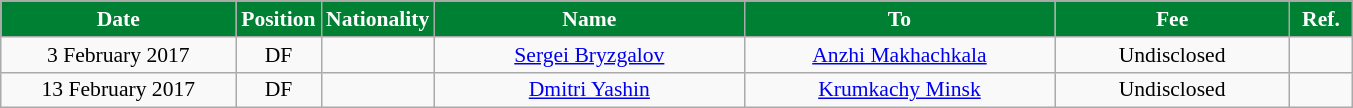<table class="wikitable"  style="text-align:center; font-size:90%; ">
<tr>
<th style="background:#008033; color:white; width:150px;">Date</th>
<th style="background:#008033; color:white; width:50px;">Position</th>
<th style="background:#008033; color:white; width:50px;">Nationality</th>
<th style="background:#008033; color:white; width:200px;">Name</th>
<th style="background:#008033; color:white; width:200px;">To</th>
<th style="background:#008033; color:white; width:150px;">Fee</th>
<th style="background:#008033; color:white; width:35px;">Ref.</th>
</tr>
<tr>
<td>3 February 2017</td>
<td>DF</td>
<td></td>
<td><a href='#'>Sergei Bryzgalov</a></td>
<td><a href='#'>Anzhi Makhachkala</a></td>
<td>Undisclosed</td>
<td></td>
</tr>
<tr>
<td>13 February 2017</td>
<td>DF</td>
<td></td>
<td><a href='#'>Dmitri Yashin</a></td>
<td><a href='#'>Krumkachy Minsk</a></td>
<td>Undisclosed</td>
<td></td>
</tr>
</table>
